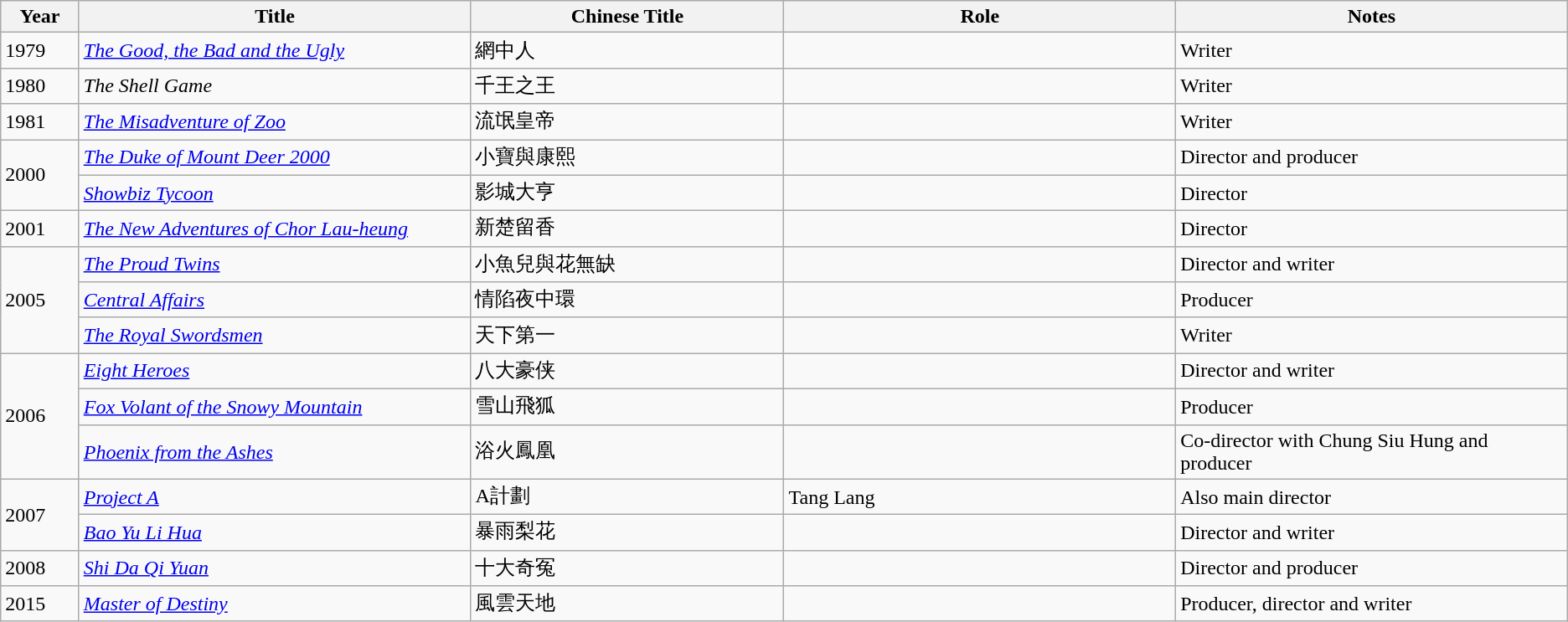<table class="wikitable">
<tr>
<th width=5%>Year</th>
<th width=25%>Title</th>
<th width=20%>Chinese Title</th>
<th width=25%>Role</th>
<th width=25%>Notes</th>
</tr>
<tr>
<td>1979</td>
<td><em><a href='#'>The Good, the Bad and the Ugly</a></em></td>
<td>網中人</td>
<td></td>
<td>Writer</td>
</tr>
<tr>
<td>1980</td>
<td><em>The Shell Game</em></td>
<td>千王之王</td>
<td></td>
<td>Writer</td>
</tr>
<tr>
<td>1981</td>
<td><em><a href='#'>The Misadventure of Zoo</a></em></td>
<td>流氓皇帝</td>
<td></td>
<td>Writer</td>
</tr>
<tr>
<td rowspan=2>2000</td>
<td><em><a href='#'>The Duke of Mount Deer 2000</a></em></td>
<td>小寶與康熙</td>
<td></td>
<td>Director and producer</td>
</tr>
<tr>
<td><em><a href='#'>Showbiz Tycoon</a></em></td>
<td>影城大亨</td>
<td></td>
<td>Director</td>
</tr>
<tr>
<td>2001</td>
<td><em><a href='#'>The New Adventures of Chor Lau-heung</a></em></td>
<td>新楚留香</td>
<td></td>
<td>Director</td>
</tr>
<tr>
<td rowspan=3>2005</td>
<td><em><a href='#'>The Proud Twins</a></em></td>
<td>小魚兒與花無缺</td>
<td></td>
<td>Director and writer</td>
</tr>
<tr>
<td><em><a href='#'>Central Affairs</a></em></td>
<td>情陷夜中環</td>
<td></td>
<td>Producer</td>
</tr>
<tr>
<td><em><a href='#'>The Royal Swordsmen</a></em></td>
<td>天下第一</td>
<td></td>
<td>Writer</td>
</tr>
<tr>
<td rowspan=3>2006</td>
<td><em><a href='#'>Eight Heroes</a></em></td>
<td>八大豪侠</td>
<td></td>
<td>Director and writer</td>
</tr>
<tr>
<td><em><a href='#'>Fox Volant of the Snowy Mountain</a></em></td>
<td>雪山飛狐</td>
<td></td>
<td>Producer</td>
</tr>
<tr>
<td><em><a href='#'>Phoenix from the Ashes</a></em></td>
<td>浴火鳳凰</td>
<td></td>
<td>Co-director with Chung Siu Hung and producer</td>
</tr>
<tr>
<td rowspan=2>2007</td>
<td><em><a href='#'>Project A</a></em></td>
<td>A計劃</td>
<td>Tang Lang</td>
<td>Also main director</td>
</tr>
<tr>
<td><em><a href='#'>Bao Yu Li Hua</a></em></td>
<td>暴雨梨花</td>
<td></td>
<td>Director and writer</td>
</tr>
<tr>
<td>2008</td>
<td><em><a href='#'>Shi Da Qi Yuan</a></em></td>
<td>十大奇冤</td>
<td></td>
<td>Director and producer</td>
</tr>
<tr>
<td>2015</td>
<td><em><a href='#'>Master of Destiny</a></em></td>
<td>風雲天地</td>
<td></td>
<td>Producer, director and writer</td>
</tr>
</table>
